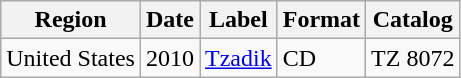<table class="wikitable">
<tr>
<th>Region</th>
<th>Date</th>
<th>Label</th>
<th>Format</th>
<th>Catalog</th>
</tr>
<tr>
<td>United States</td>
<td>2010</td>
<td><a href='#'>Tzadik</a></td>
<td>CD</td>
<td>TZ 8072</td>
</tr>
</table>
